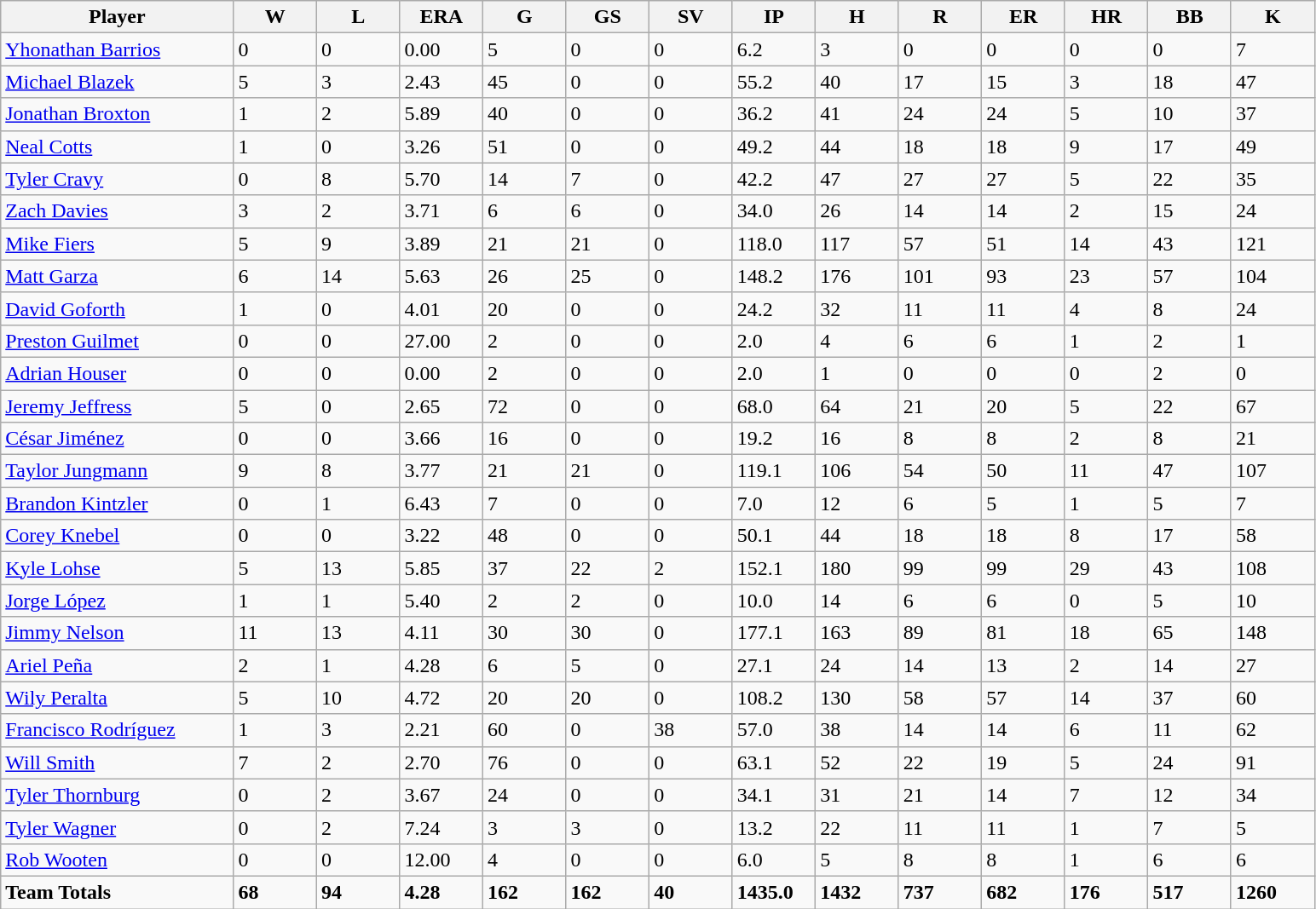<table class="wikitable sortable">
<tr>
<th bgcolor="#DDDDFF" width="14%">Player</th>
<th bgcolor="#DDDDFF" width="5%">W</th>
<th bgcolor="#DDDDFF" width="5%">L</th>
<th bgcolor="#DDDDFF" width="5%">ERA</th>
<th bgcolor="#DDDDFF" width="5%">G</th>
<th bgcolor="#DDDDFF" width="5%">GS</th>
<th bgcolor="#DDDDFF" width="5%">SV</th>
<th bgcolor="#DDDDFF" width="5%">IP</th>
<th bgcolor="#DDDDFF" width="5%">H</th>
<th bgcolor="#DDDDFF" width="5%">R</th>
<th bgcolor="#DDDDFF" width="5%">ER</th>
<th bgcolor="#DDDDFF" width="5%">HR</th>
<th bgcolor="#DDDDFF" width="5%">BB</th>
<th bgcolor="#DDDDFF" width="5%">K</th>
</tr>
<tr>
<td><a href='#'>Yhonathan Barrios</a></td>
<td>0</td>
<td>0</td>
<td>0.00</td>
<td>5</td>
<td>0</td>
<td>0</td>
<td>6.2</td>
<td>3</td>
<td>0</td>
<td>0</td>
<td>0</td>
<td>0</td>
<td>7</td>
</tr>
<tr>
<td><a href='#'>Michael Blazek</a></td>
<td>5</td>
<td>3</td>
<td>2.43</td>
<td>45</td>
<td>0</td>
<td>0</td>
<td>55.2</td>
<td>40</td>
<td>17</td>
<td>15</td>
<td>3</td>
<td>18</td>
<td>47</td>
</tr>
<tr>
<td><a href='#'>Jonathan Broxton</a></td>
<td>1</td>
<td>2</td>
<td>5.89</td>
<td>40</td>
<td>0</td>
<td>0</td>
<td>36.2</td>
<td>41</td>
<td>24</td>
<td>24</td>
<td>5</td>
<td>10</td>
<td>37</td>
</tr>
<tr>
<td><a href='#'>Neal Cotts</a></td>
<td>1</td>
<td>0</td>
<td>3.26</td>
<td>51</td>
<td>0</td>
<td>0</td>
<td>49.2</td>
<td>44</td>
<td>18</td>
<td>18</td>
<td>9</td>
<td>17</td>
<td>49</td>
</tr>
<tr>
<td><a href='#'>Tyler Cravy</a></td>
<td>0</td>
<td>8</td>
<td>5.70</td>
<td>14</td>
<td>7</td>
<td>0</td>
<td>42.2</td>
<td>47</td>
<td>27</td>
<td>27</td>
<td>5</td>
<td>22</td>
<td>35</td>
</tr>
<tr>
<td><a href='#'>Zach Davies</a></td>
<td>3</td>
<td>2</td>
<td>3.71</td>
<td>6</td>
<td>6</td>
<td>0</td>
<td>34.0</td>
<td>26</td>
<td>14</td>
<td>14</td>
<td>2</td>
<td>15</td>
<td>24</td>
</tr>
<tr>
<td><a href='#'>Mike Fiers</a></td>
<td>5</td>
<td>9</td>
<td>3.89</td>
<td>21</td>
<td>21</td>
<td>0</td>
<td>118.0</td>
<td>117</td>
<td>57</td>
<td>51</td>
<td>14</td>
<td>43</td>
<td>121</td>
</tr>
<tr>
<td><a href='#'>Matt Garza</a></td>
<td>6</td>
<td>14</td>
<td>5.63</td>
<td>26</td>
<td>25</td>
<td>0</td>
<td>148.2</td>
<td>176</td>
<td>101</td>
<td>93</td>
<td>23</td>
<td>57</td>
<td>104</td>
</tr>
<tr>
<td><a href='#'>David Goforth</a></td>
<td>1</td>
<td>0</td>
<td>4.01</td>
<td>20</td>
<td>0</td>
<td>0</td>
<td>24.2</td>
<td>32</td>
<td>11</td>
<td>11</td>
<td>4</td>
<td>8</td>
<td>24</td>
</tr>
<tr>
<td><a href='#'>Preston Guilmet</a></td>
<td>0</td>
<td>0</td>
<td>27.00</td>
<td>2</td>
<td>0</td>
<td>0</td>
<td>2.0</td>
<td>4</td>
<td>6</td>
<td>6</td>
<td>1</td>
<td>2</td>
<td>1</td>
</tr>
<tr>
<td><a href='#'>Adrian Houser</a></td>
<td>0</td>
<td>0</td>
<td>0.00</td>
<td>2</td>
<td>0</td>
<td>0</td>
<td>2.0</td>
<td>1</td>
<td>0</td>
<td>0</td>
<td>0</td>
<td>2</td>
<td>0</td>
</tr>
<tr>
<td><a href='#'>Jeremy Jeffress</a></td>
<td>5</td>
<td>0</td>
<td>2.65</td>
<td>72</td>
<td>0</td>
<td>0</td>
<td>68.0</td>
<td>64</td>
<td>21</td>
<td>20</td>
<td>5</td>
<td>22</td>
<td>67</td>
</tr>
<tr>
<td><a href='#'>César Jiménez</a></td>
<td>0</td>
<td>0</td>
<td>3.66</td>
<td>16</td>
<td>0</td>
<td>0</td>
<td>19.2</td>
<td>16</td>
<td>8</td>
<td>8</td>
<td>2</td>
<td>8</td>
<td>21</td>
</tr>
<tr>
<td><a href='#'>Taylor Jungmann</a></td>
<td>9</td>
<td>8</td>
<td>3.77</td>
<td>21</td>
<td>21</td>
<td>0</td>
<td>119.1</td>
<td>106</td>
<td>54</td>
<td>50</td>
<td>11</td>
<td>47</td>
<td>107</td>
</tr>
<tr>
<td><a href='#'>Brandon Kintzler</a></td>
<td>0</td>
<td>1</td>
<td>6.43</td>
<td>7</td>
<td>0</td>
<td>0</td>
<td>7.0</td>
<td>12</td>
<td>6</td>
<td>5</td>
<td>1</td>
<td>5</td>
<td>7</td>
</tr>
<tr>
<td><a href='#'>Corey Knebel</a></td>
<td>0</td>
<td>0</td>
<td>3.22</td>
<td>48</td>
<td>0</td>
<td>0</td>
<td>50.1</td>
<td>44</td>
<td>18</td>
<td>18</td>
<td>8</td>
<td>17</td>
<td>58</td>
</tr>
<tr>
<td><a href='#'>Kyle Lohse</a></td>
<td>5</td>
<td>13</td>
<td>5.85</td>
<td>37</td>
<td>22</td>
<td>2</td>
<td>152.1</td>
<td>180</td>
<td>99</td>
<td>99</td>
<td>29</td>
<td>43</td>
<td>108</td>
</tr>
<tr>
<td><a href='#'>Jorge López</a></td>
<td>1</td>
<td>1</td>
<td>5.40</td>
<td>2</td>
<td>2</td>
<td>0</td>
<td>10.0</td>
<td>14</td>
<td>6</td>
<td>6</td>
<td>0</td>
<td>5</td>
<td>10</td>
</tr>
<tr>
<td><a href='#'>Jimmy Nelson</a></td>
<td>11</td>
<td>13</td>
<td>4.11</td>
<td>30</td>
<td>30</td>
<td>0</td>
<td>177.1</td>
<td>163</td>
<td>89</td>
<td>81</td>
<td>18</td>
<td>65</td>
<td>148</td>
</tr>
<tr>
<td><a href='#'>Ariel Peña</a></td>
<td>2</td>
<td>1</td>
<td>4.28</td>
<td>6</td>
<td>5</td>
<td>0</td>
<td>27.1</td>
<td>24</td>
<td>14</td>
<td>13</td>
<td>2</td>
<td>14</td>
<td>27</td>
</tr>
<tr>
<td><a href='#'>Wily Peralta</a></td>
<td>5</td>
<td>10</td>
<td>4.72</td>
<td>20</td>
<td>20</td>
<td>0</td>
<td>108.2</td>
<td>130</td>
<td>58</td>
<td>57</td>
<td>14</td>
<td>37</td>
<td>60</td>
</tr>
<tr>
<td><a href='#'>Francisco Rodríguez</a></td>
<td>1</td>
<td>3</td>
<td>2.21</td>
<td>60</td>
<td>0</td>
<td>38</td>
<td>57.0</td>
<td>38</td>
<td>14</td>
<td>14</td>
<td>6</td>
<td>11</td>
<td>62</td>
</tr>
<tr>
<td><a href='#'>Will Smith</a></td>
<td>7</td>
<td>2</td>
<td>2.70</td>
<td>76</td>
<td>0</td>
<td>0</td>
<td>63.1</td>
<td>52</td>
<td>22</td>
<td>19</td>
<td>5</td>
<td>24</td>
<td>91</td>
</tr>
<tr>
<td><a href='#'>Tyler Thornburg</a></td>
<td>0</td>
<td>2</td>
<td>3.67</td>
<td>24</td>
<td>0</td>
<td>0</td>
<td>34.1</td>
<td>31</td>
<td>21</td>
<td>14</td>
<td>7</td>
<td>12</td>
<td>34</td>
</tr>
<tr>
<td><a href='#'>Tyler Wagner</a></td>
<td>0</td>
<td>2</td>
<td>7.24</td>
<td>3</td>
<td>3</td>
<td>0</td>
<td>13.2</td>
<td>22</td>
<td>11</td>
<td>11</td>
<td>1</td>
<td>7</td>
<td>5</td>
</tr>
<tr>
<td><a href='#'>Rob Wooten</a></td>
<td>0</td>
<td>0</td>
<td>12.00</td>
<td>4</td>
<td>0</td>
<td>0</td>
<td>6.0</td>
<td>5</td>
<td>8</td>
<td>8</td>
<td>1</td>
<td>6</td>
<td>6</td>
</tr>
<tr>
<td><strong>Team Totals</strong></td>
<td><strong>68</strong></td>
<td><strong>94</strong></td>
<td><strong>4.28</strong></td>
<td><strong>162</strong></td>
<td><strong>162</strong></td>
<td><strong>40</strong></td>
<td><strong>1435.0</strong></td>
<td><strong>1432</strong></td>
<td><strong>737</strong></td>
<td><strong>682</strong></td>
<td><strong>176</strong></td>
<td><strong>517</strong></td>
<td><strong>1260</strong></td>
</tr>
</table>
